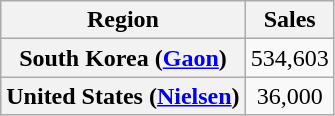<table class="wikitable plainrowheaders" style="text-align:center">
<tr>
<th scope="col">Region</th>
<th scope="col">Sales</th>
</tr>
<tr>
<th scope="row">South Korea (<a href='#'>Gaon</a>)</th>
<td>534,603</td>
</tr>
<tr>
<th scope=row>United States (<a href='#'>Nielsen</a>)</th>
<td>36,000</td>
</tr>
</table>
